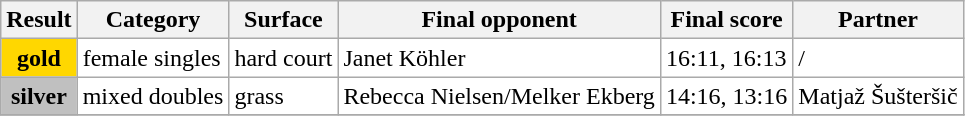<table class=wikitable>
<tr>
<th>Result</th>
<th>Category</th>
<th>Surface</th>
<th>Final opponent</th>
<th>Final score</th>
<th>Partner</th>
</tr>
<tr bgcolor=white>
<th style="background:gold;"><strong>gold</strong></th>
<td>female singles</td>
<td>hard court</td>
<td> Janet Köhler</td>
<td>16:11, 16:13</td>
<td>/</td>
</tr>
<tr bgcolor=white>
<th style="background:silver;"><strong>silver</strong></th>
<td>mixed doubles</td>
<td>grass</td>
<td> Rebecca Nielsen/Melker Ekberg</td>
<td>14:16, 13:16</td>
<td> Matjaž Šušteršič</td>
</tr>
<tr bgcolor=moccasin>
</tr>
</table>
